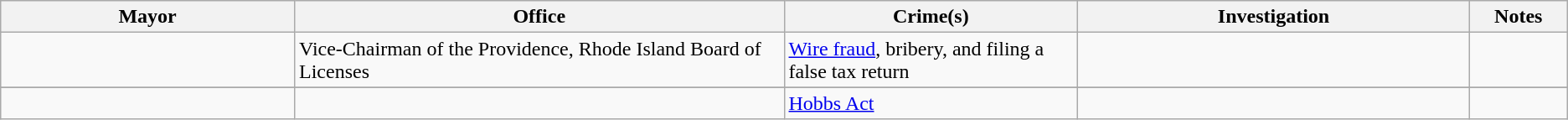<table class="wikitable sortable">
<tr>
<th scope="col" style="width:15%;">Mayor</th>
<th scope="col" style="width:25%;">Office</th>
<th scope="col" style="width:15%;">Crime(s)</th>
<th scope="col" style="width:20%;">Investigation</th>
<th scope="col" class="unsortable" style="width:5%;">Notes</th>
</tr>
<tr>
<td></td>
<td>Vice-Chairman of the Providence, Rhode Island Board of Licenses</td>
<td><a href='#'>Wire fraud</a>, bribery, and filing a false tax return</td>
<td></td>
<td></td>
</tr>
<tr>
</tr>
<tr>
<td></td>
<td></td>
<td><a href='#'>Hobbs Act</a></td>
<td></td>
<td></td>
</tr>
</table>
